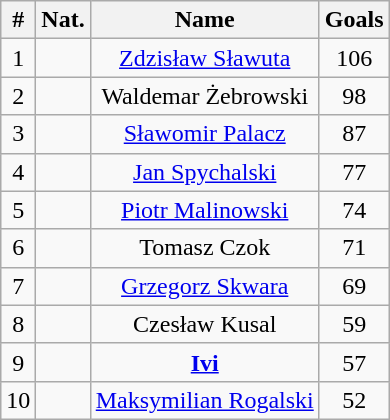<table class="wikitable" style="text-align:center;">
<tr>
<th>#</th>
<th>Nat.</th>
<th>Name</th>
<th>Goals</th>
</tr>
<tr>
<td>1</td>
<td></td>
<td><a href='#'>Zdzisław Sławuta</a></td>
<td>106</td>
</tr>
<tr>
<td>2</td>
<td></td>
<td>Waldemar Żebrowski</td>
<td>98</td>
</tr>
<tr>
<td>3</td>
<td></td>
<td><a href='#'>Sławomir Palacz</a></td>
<td>87</td>
</tr>
<tr>
<td>4</td>
<td></td>
<td><a href='#'>Jan Spychalski</a></td>
<td>77</td>
</tr>
<tr>
<td>5</td>
<td></td>
<td><a href='#'>Piotr Malinowski</a></td>
<td>74</td>
</tr>
<tr>
<td>6</td>
<td></td>
<td>Tomasz Czok</td>
<td>71</td>
</tr>
<tr>
<td>7</td>
<td></td>
<td><a href='#'>Grzegorz Skwara</a></td>
<td>69</td>
</tr>
<tr>
<td>8</td>
<td></td>
<td>Czesław Kusal</td>
<td>59</td>
</tr>
<tr>
<td>9</td>
<td></td>
<td><strong><a href='#'>Ivi</a></strong></td>
<td>57</td>
</tr>
<tr>
<td>10</td>
<td></td>
<td><a href='#'>Maksymilian Rogalski</a></td>
<td>52</td>
</tr>
</table>
